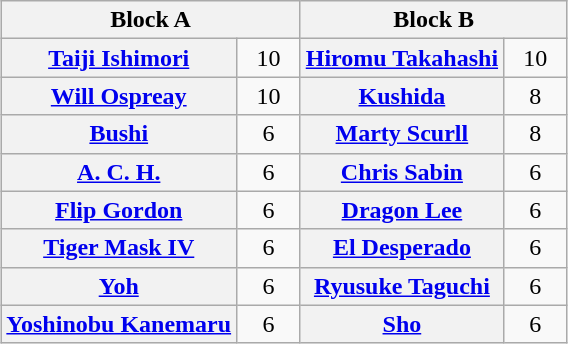<table class="wikitable" style="margin: 1em auto 1em auto;text-align:center">
<tr>
<th colspan="2">Block A</th>
<th colspan="2">Block B</th>
</tr>
<tr>
<th><a href='#'>Taiji Ishimori</a></th>
<td style="width:35px">10</td>
<th><a href='#'>Hiromu Takahashi</a></th>
<td style="width:35px">10</td>
</tr>
<tr>
<th><a href='#'>Will Ospreay</a></th>
<td>10</td>
<th><a href='#'>Kushida</a></th>
<td>8</td>
</tr>
<tr>
<th><a href='#'>Bushi</a></th>
<td>6</td>
<th><a href='#'>Marty Scurll</a></th>
<td>8</td>
</tr>
<tr>
<th><a href='#'>A. C. H.</a></th>
<td>6</td>
<th><a href='#'>Chris Sabin</a></th>
<td>6</td>
</tr>
<tr>
<th><a href='#'>Flip Gordon</a></th>
<td>6</td>
<th><a href='#'>Dragon Lee</a></th>
<td>6</td>
</tr>
<tr>
<th><a href='#'>Tiger Mask IV</a></th>
<td>6</td>
<th><a href='#'>El Desperado</a></th>
<td>6</td>
</tr>
<tr>
<th><a href='#'>Yoh</a></th>
<td>6</td>
<th><a href='#'>Ryusuke Taguchi</a></th>
<td>6</td>
</tr>
<tr>
<th><a href='#'>Yoshinobu Kanemaru</a></th>
<td>6</td>
<th><a href='#'>Sho</a></th>
<td>6</td>
</tr>
</table>
